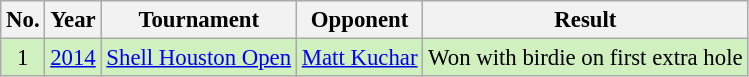<table class="wikitable" style="font-size:95%;">
<tr>
<th>No.</th>
<th>Year</th>
<th>Tournament</th>
<th>Opponent</th>
<th>Result</th>
</tr>
<tr style="background:#D0F0C0;">
<td align=center>1</td>
<td align=center><a href='#'>2014</a></td>
<td><a href='#'>Shell Houston Open</a></td>
<td> <a href='#'>Matt Kuchar</a></td>
<td>Won with birdie on first extra hole</td>
</tr>
</table>
